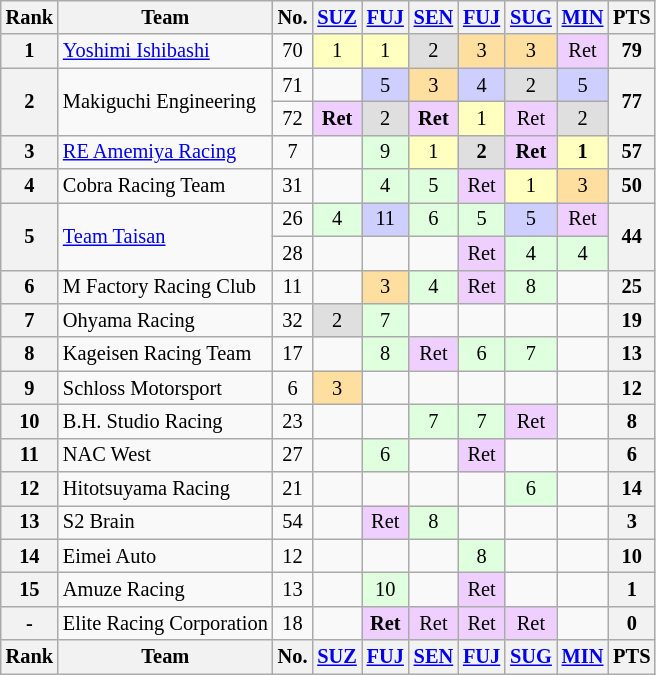<table class="wikitable" style="font-size:85%; text-align:center">
<tr>
<th>Rank</th>
<th>Team</th>
<th>No.</th>
<th><a href='#'>SUZ</a><br></th>
<th><a href='#'>FUJ</a><br></th>
<th><a href='#'>SEN</a><br></th>
<th><a href='#'>FUJ</a><br></th>
<th><a href='#'>SUG</a><br></th>
<th><a href='#'>MIN</a><br></th>
<th>PTS</th>
</tr>
<tr>
<th>1</th>
<td align="left"><a href='#'>Yoshimi Ishibashi</a></td>
<td>70</td>
<td bgcolor="#FFFFBF">1</td>
<td bgcolor="#FFFFBF">1</td>
<td bgcolor="#DFDFDF">2</td>
<td bgcolor="#FFDF9F">3</td>
<td bgcolor="#FFDF9F">3</td>
<td bgcolor="#EFCFFF">Ret</td>
<th>79</th>
</tr>
<tr>
<th rowspan="2">2</th>
<td rowspan="2" align="left">Makiguchi Engineering</td>
<td>71</td>
<td></td>
<td bgcolor="#CFCFFF">5</td>
<td bgcolor="#FFDF9F">3</td>
<td bgcolor="#CFCFFF">4</td>
<td bgcolor="#DFDFDF">2</td>
<td bgcolor="#CFCFFF">5</td>
<th rowspan="2">77</th>
</tr>
<tr>
<td>72</td>
<td bgcolor="#EFCFFF"><strong>Ret</strong></td>
<td bgcolor="#DFDFDF">2</td>
<td bgcolor="#EFCFFF"><strong>Ret</strong></td>
<td bgcolor="#FFFFBF">1</td>
<td bgcolor="#EFCFFF">Ret</td>
<td bgcolor="#DFDFDF">2</td>
</tr>
<tr>
<th>3</th>
<td align="left"><a href='#'>RE Amemiya Racing</a></td>
<td>7</td>
<td></td>
<td bgcolor="#DFFFDF">9</td>
<td bgcolor="#FFFFBF">1</td>
<td bgcolor="#DFDFDF"><strong>2</strong></td>
<td bgcolor="#EFCFFF"><strong>Ret</strong></td>
<td bgcolor="#FFFFBF"><strong>1</strong></td>
<th>57</th>
</tr>
<tr>
<th>4</th>
<td align="left">Cobra Racing Team</td>
<td>31</td>
<td></td>
<td bgcolor="#DFFFDF">4</td>
<td bgcolor="#DFFFDF">5</td>
<td bgcolor="#EFCFFF">Ret</td>
<td bgcolor="#FFFFBF">1</td>
<td bgcolor="#FFDF9F">3</td>
<th>50</th>
</tr>
<tr>
<th rowspan="2">5</th>
<td rowspan="2" align="left"><a href='#'>Team Taisan</a></td>
<td>26</td>
<td bgcolor="#DFFFDF">4</td>
<td bgcolor="#CFCFFF">11</td>
<td bgcolor="#DFFFDF">6</td>
<td bgcolor="#DFFFDF">5</td>
<td bgcolor="#CFCFFF">5</td>
<td bgcolor="#EFCFFF">Ret</td>
<th rowspan="2">44</th>
</tr>
<tr>
<td>28</td>
<td></td>
<td></td>
<td></td>
<td bgcolor="#EFCFFF">Ret</td>
<td bgcolor="#DFFFDF">4</td>
<td bgcolor="#DFFFDF">4</td>
</tr>
<tr>
<th>6</th>
<td align="left">M Factory Racing Club</td>
<td>11</td>
<td></td>
<td bgcolor="#FFDF9F">3</td>
<td bgcolor="#DFFFDF">4</td>
<td bgcolor="#EFCFFF">Ret</td>
<td bgcolor="#DFFFDF">8</td>
<td></td>
<th>25</th>
</tr>
<tr>
<th>7</th>
<td align="left">Ohyama Racing</td>
<td>32</td>
<td bgcolor="#DFDFDF">2</td>
<td bgcolor="#DFFFDF">7</td>
<td></td>
<td></td>
<td></td>
<td></td>
<th>19</th>
</tr>
<tr>
<th>8</th>
<td align="left">Kageisen Racing Team</td>
<td>17</td>
<td></td>
<td bgcolor="#DFFFDF">8</td>
<td bgcolor="#EFCFFF">Ret</td>
<td bgcolor="#DFFFDF">6</td>
<td bgcolor="#DFFFDF">7</td>
<td></td>
<th>13</th>
</tr>
<tr>
<th>9</th>
<td align="left">Schloss Motorsport</td>
<td>6</td>
<td bgcolor="#FFDF9F">3</td>
<td></td>
<td></td>
<td></td>
<td></td>
<td></td>
<th>12</th>
</tr>
<tr>
<th>10</th>
<td align="left">B.H. Studio Racing</td>
<td>23</td>
<td></td>
<td></td>
<td bgcolor="#DFFFDF">7</td>
<td bgcolor="#DFFFDF">7</td>
<td bgcolor="#EFCFFF">Ret</td>
<td></td>
<th>8</th>
</tr>
<tr>
<th>11</th>
<td align="left">NAC West</td>
<td>27</td>
<td></td>
<td bgcolor="#DFFFDF">6</td>
<td></td>
<td bgcolor="#EFCFFF">Ret</td>
<td></td>
<td></td>
<th>6</th>
</tr>
<tr>
<th>12</th>
<td align="left">Hitotsuyama Racing</td>
<td>21</td>
<td></td>
<td></td>
<td></td>
<td></td>
<td bgcolor="#DFFFDF">6</td>
<td></td>
<th>14</th>
</tr>
<tr>
<th>13</th>
<td align="left">S2 Brain</td>
<td>54</td>
<td></td>
<td bgcolor="#EFCFFF">Ret</td>
<td bgcolor="#DFFFDF">8</td>
<td></td>
<td></td>
<td></td>
<th>3</th>
</tr>
<tr>
<th>14</th>
<td align="left">Eimei Auto</td>
<td>12</td>
<td></td>
<td></td>
<td></td>
<td bgcolor="#DFFFDF">8</td>
<td></td>
<td></td>
<th>10</th>
</tr>
<tr>
<th>15</th>
<td align="left">Amuze Racing</td>
<td>13</td>
<td></td>
<td bgcolor="#DFFFDF">10</td>
<td></td>
<td bgcolor="#EFCFFF">Ret</td>
<td></td>
<td></td>
<th>1</th>
</tr>
<tr>
<th>-</th>
<td align="left">Elite Racing Corporation</td>
<td>18</td>
<td></td>
<td bgcolor="#EFCFFF"><strong>Ret</strong></td>
<td bgcolor="#EFCFFF">Ret</td>
<td bgcolor="#EFCFFF">Ret</td>
<td bgcolor="#EFCFFF">Ret</td>
<td></td>
<th>0</th>
</tr>
<tr>
<th>Rank</th>
<th>Team</th>
<th>No.</th>
<th><a href='#'>SUZ</a><br></th>
<th><a href='#'>FUJ</a><br></th>
<th><a href='#'>SEN</a><br></th>
<th><a href='#'>FUJ</a><br></th>
<th><a href='#'>SUG</a><br></th>
<th><a href='#'>MIN</a><br></th>
<th>PTS</th>
</tr>
</table>
